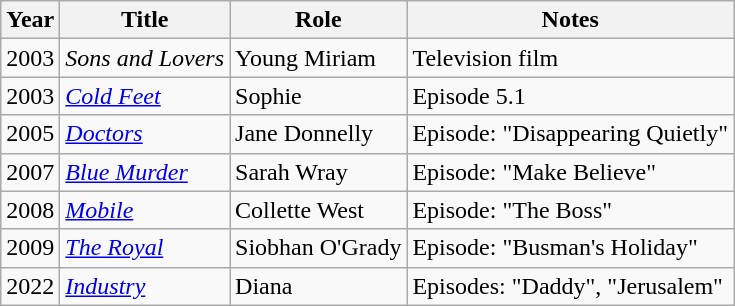<table class="wikitable sortable">
<tr>
<th>Year</th>
<th>Title</th>
<th>Role</th>
<th class="unsortable">Notes</th>
</tr>
<tr>
<td>2003</td>
<td><em>Sons and Lovers</em></td>
<td>Young Miriam</td>
<td>Television film</td>
</tr>
<tr>
<td>2003</td>
<td><em><a href='#'>Cold Feet</a></em></td>
<td>Sophie</td>
<td>Episode 5.1</td>
</tr>
<tr>
<td>2005</td>
<td><em><a href='#'>Doctors</a></em></td>
<td>Jane Donnelly</td>
<td>Episode: "Disappearing Quietly"</td>
</tr>
<tr>
<td>2007</td>
<td><em><a href='#'>Blue Murder</a></em></td>
<td>Sarah Wray</td>
<td>Episode: "Make Believe"</td>
</tr>
<tr>
<td>2008</td>
<td><em><a href='#'>Mobile</a></em></td>
<td>Collette West</td>
<td>Episode: "The Boss"</td>
</tr>
<tr>
<td>2009</td>
<td><em><a href='#'>The Royal</a></em></td>
<td>Siobhan O'Grady</td>
<td>Episode: "Busman's Holiday"</td>
</tr>
<tr>
<td>2022</td>
<td><em><a href='#'>Industry</a></em></td>
<td>Diana</td>
<td>Episodes: "Daddy", "Jerusalem"</td>
</tr>
</table>
